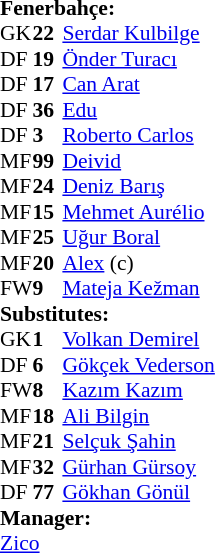<table style="font-size: 90%" cellspacing="0" cellpadding="0">
<tr>
<td colspan="4"><strong>Fenerbahçe:</strong></td>
</tr>
<tr>
<th width=20></th>
<th width=20></th>
</tr>
<tr>
<td>GK</td>
<td><strong>22</strong></td>
<td> <a href='#'>Serdar Kulbilge</a></td>
</tr>
<tr>
<td>DF</td>
<td><strong>19</strong></td>
<td> <a href='#'>Önder Turacı</a></td>
</tr>
<tr>
<td>DF</td>
<td><strong>17</strong></td>
<td> <a href='#'>Can Arat</a></td>
</tr>
<tr>
<td>DF</td>
<td><strong>36</strong></td>
<td> <a href='#'>Edu</a></td>
<td></td>
</tr>
<tr>
<td>DF</td>
<td><strong>3</strong></td>
<td> <a href='#'>Roberto Carlos</a></td>
<td></td>
</tr>
<tr>
<td>MF</td>
<td><strong>99</strong></td>
<td> <a href='#'>Deivid</a></td>
<td></td>
</tr>
<tr>
<td>MF</td>
<td><strong>24</strong></td>
<td> <a href='#'>Deniz Barış</a></td>
</tr>
<tr>
<td>MF</td>
<td><strong>15</strong></td>
<td> <a href='#'>Mehmet Aurélio</a></td>
</tr>
<tr>
<td>MF</td>
<td><strong>25</strong></td>
<td> <a href='#'>Uğur Boral</a></td>
<td></td>
<td></td>
</tr>
<tr>
<td>MF</td>
<td><strong>20</strong></td>
<td> <a href='#'>Alex</a> (c)</td>
<td></td>
<td></td>
</tr>
<tr>
<td>FW</td>
<td><strong>9</strong></td>
<td> <a href='#'>Mateja Kežman</a></td>
<td></td>
<td></td>
</tr>
<tr>
<td colspan=3><strong>Substitutes:</strong></td>
</tr>
<tr>
<td>GK</td>
<td><strong>1</strong></td>
<td> <a href='#'>Volkan Demirel</a></td>
</tr>
<tr>
<td>DF</td>
<td><strong>6</strong></td>
<td> <a href='#'>Gökçek Vederson</a></td>
</tr>
<tr>
<td>FW</td>
<td><strong>8</strong></td>
<td> <a href='#'>Kazım Kazım</a></td>
<td></td>
<td></td>
</tr>
<tr>
<td>MF</td>
<td><strong>18</strong></td>
<td> <a href='#'>Ali Bilgin</a></td>
<td></td>
<td></td>
</tr>
<tr>
<td>MF</td>
<td><strong>21</strong></td>
<td> <a href='#'>Selçuk Şahin</a></td>
<td></td>
<td></td>
</tr>
<tr>
<td>MF</td>
<td><strong>32</strong></td>
<td> <a href='#'>Gürhan Gürsoy</a></td>
</tr>
<tr>
<td>DF</td>
<td><strong>77</strong></td>
<td> <a href='#'>Gökhan Gönül</a></td>
</tr>
<tr>
<td colspan=3><strong>Manager:</strong></td>
</tr>
<tr>
<td colspan=4> <a href='#'>Zico</a></td>
</tr>
<tr>
</tr>
</table>
